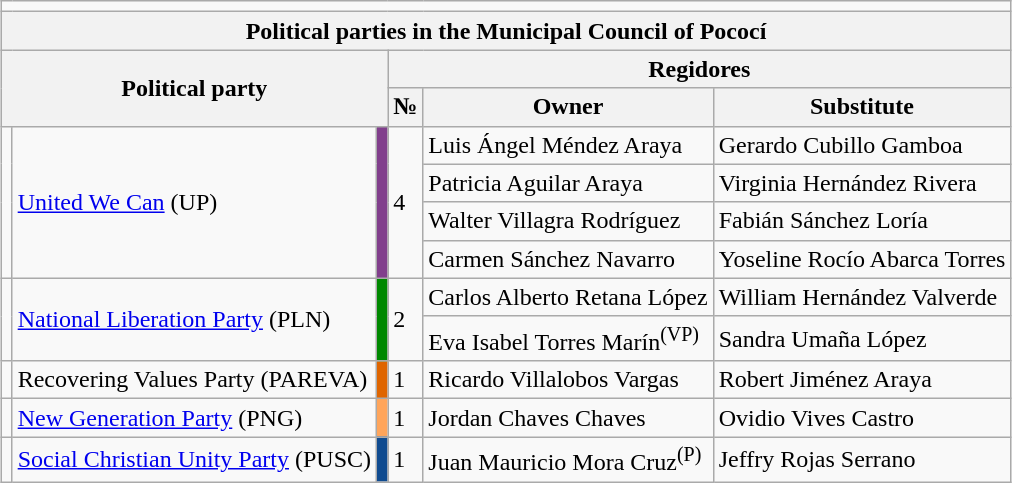<table class="wikitable" border="1" style="margin:auto;">
<tr>
<td colspan="6"></td>
</tr>
<tr>
<th colspan="6"><strong>Political parties in the Municipal Council of Pococí</strong></th>
</tr>
<tr ---->
<th colspan="3" rowspan="2">Political party</th>
<th colspan="3">Regidores</th>
</tr>
<tr>
<th>№</th>
<th>Owner</th>
<th>Substitute</th>
</tr>
<tr>
<td rowspan="4"></td>
<td rowspan="4"><a href='#'>United We Can</a> (UP)</td>
<td rowspan="4" bgcolor="#813F8C"></td>
<td rowspan="4">4</td>
<td>Luis Ángel Méndez Araya</td>
<td>Gerardo Cubillo Gamboa</td>
</tr>
<tr>
<td>Patricia Aguilar Araya</td>
<td>Virginia Hernández Rivera</td>
</tr>
<tr>
<td>Walter Villagra Rodríguez</td>
<td>Fabián Sánchez Loría</td>
</tr>
<tr ---->
<td>Carmen Sánchez Navarro</td>
<td>Yoseline Rocío Abarca Torres</td>
</tr>
<tr>
<td rowspan="2"></td>
<td rowspan="2"><a href='#'>National Liberation Party</a> (PLN)</td>
<td rowspan="2" bgcolor="#008800"></td>
<td rowspan="2">2</td>
<td>Carlos Alberto Retana López</td>
<td>William Hernández Valverde</td>
</tr>
<tr ---->
<td>Eva Isabel Torres Marín<sup>(VP)</sup></td>
<td>Sandra Umaña López</td>
</tr>
<tr>
<td></td>
<td>Recovering Values Party (PAREVA)</td>
<td bgcolor="#DF6500"></td>
<td>1</td>
<td>Ricardo Villalobos Vargas</td>
<td>Robert Jiménez Araya</td>
</tr>
<tr>
<td></td>
<td><a href='#'>New Generation Party</a> (PNG)</td>
<td bgcolor="#FFA55B"></td>
<td>1</td>
<td>Jordan Chaves Chaves</td>
<td>Ovidio Vives Castro</td>
</tr>
<tr>
<td></td>
<td><a href='#'>Social Christian Unity Party</a> (PUSC)</td>
<td bgcolor="#104B90"></td>
<td>1</td>
<td>Juan Mauricio Mora Cruz<sup>(P)</sup></td>
<td>Jeffry Rojas Serrano</td>
</tr>
</table>
